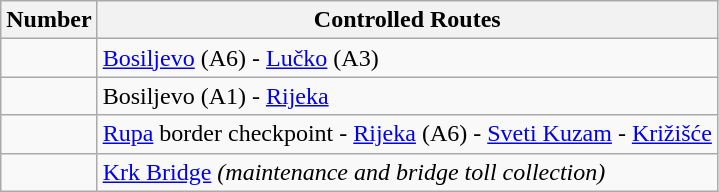<table class="wikitable">
<tr>
<th>Number</th>
<th>Controlled Routes</th>
</tr>
<tr>
<td></td>
<td><a href='#'>Bosiljevo</a> (A6) - <a href='#'>Lučko</a> (A3)</td>
</tr>
<tr>
<td></td>
<td>Bosiljevo (A1) - <a href='#'>Rijeka</a></td>
</tr>
<tr>
<td></td>
<td><a href='#'>Rupa</a> border checkpoint - <a href='#'>Rijeka</a> (A6) - <a href='#'>Sveti Kuzam</a> - <a href='#'>Križišće</a></td>
</tr>
<tr>
<td></td>
<td><a href='#'>Krk Bridge</a> <em>(maintenance and bridge toll collection)</em></td>
</tr>
</table>
